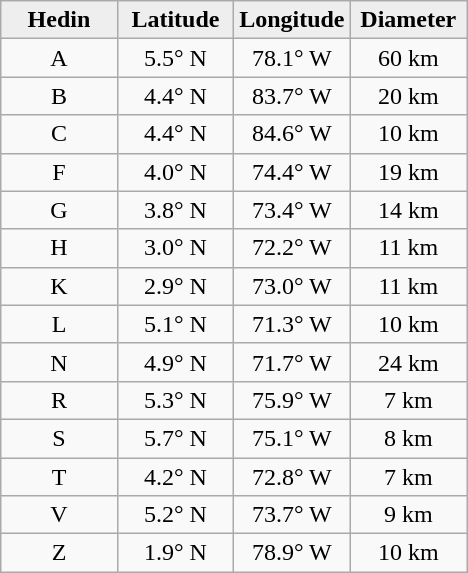<table class="wikitable">
<tr>
<th width="25%" style="background:#eeeeee;">Hedin</th>
<th width="25%" style="background:#eeeeee;">Latitude</th>
<th width="25%" style="background:#eeeeee;">Longitude</th>
<th width="25%" style="background:#eeeeee;">Diameter</th>
</tr>
<tr>
<td align="center">A</td>
<td align="center">5.5° N</td>
<td align="center">78.1° W</td>
<td align="center">60 km</td>
</tr>
<tr>
<td align="center">B</td>
<td align="center">4.4° N</td>
<td align="center">83.7° W</td>
<td align="center">20 km</td>
</tr>
<tr>
<td align="center">C</td>
<td align="center">4.4° N</td>
<td align="center">84.6° W</td>
<td align="center">10 km</td>
</tr>
<tr>
<td align="center">F</td>
<td align="center">4.0° N</td>
<td align="center">74.4° W</td>
<td align="center">19 km</td>
</tr>
<tr>
<td align="center">G</td>
<td align="center">3.8° N</td>
<td align="center">73.4° W</td>
<td align="center">14 km</td>
</tr>
<tr>
<td align="center">H</td>
<td align="center">3.0° N</td>
<td align="center">72.2° W</td>
<td align="center">11 km</td>
</tr>
<tr>
<td align="center">K</td>
<td align="center">2.9° N</td>
<td align="center">73.0° W</td>
<td align="center">11 km</td>
</tr>
<tr>
<td align="center">L</td>
<td align="center">5.1° N</td>
<td align="center">71.3° W</td>
<td align="center">10 km</td>
</tr>
<tr>
<td align="center">N</td>
<td align="center">4.9° N</td>
<td align="center">71.7° W</td>
<td align="center">24 km</td>
</tr>
<tr>
<td align="center">R</td>
<td align="center">5.3° N</td>
<td align="center">75.9° W</td>
<td align="center">7 km</td>
</tr>
<tr>
<td align="center">S</td>
<td align="center">5.7° N</td>
<td align="center">75.1° W</td>
<td align="center">8 km</td>
</tr>
<tr>
<td align="center">T</td>
<td align="center">4.2° N</td>
<td align="center">72.8° W</td>
<td align="center">7 km</td>
</tr>
<tr>
<td align="center">V</td>
<td align="center">5.2° N</td>
<td align="center">73.7° W</td>
<td align="center">9 km</td>
</tr>
<tr>
<td align="center">Z</td>
<td align="center">1.9° N</td>
<td align="center">78.9° W</td>
<td align="center">10 km</td>
</tr>
</table>
